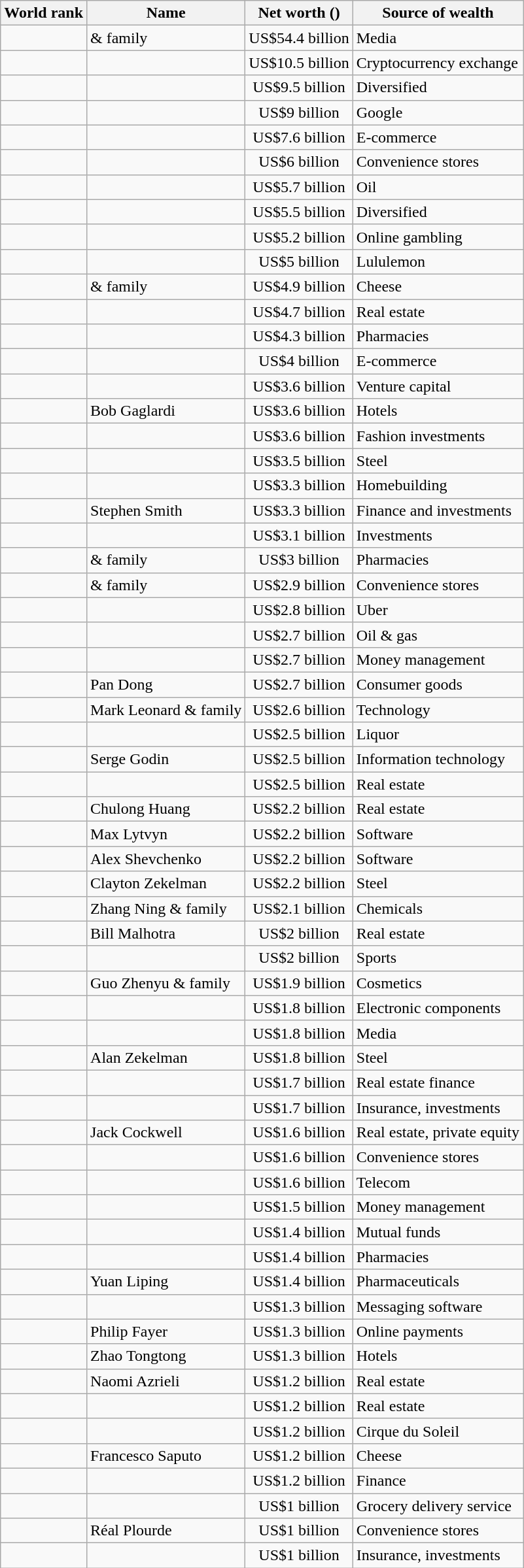<table class="wikitable sortable" border="1">
<tr>
<th>World rank</th>
<th>Name</th>
<th>Net worth ()</th>
<th>Source of wealth</th>
</tr>
<tr>
<td align="center"></td>
<td> & family</td>
<td align="center">US$54.4 billion</td>
<td>Media</td>
</tr>
<tr>
<td align="center"></td>
<td></td>
<td align="center">US$10.5 billion</td>
<td>Cryptocurrency exchange</td>
</tr>
<tr>
<td align="center"></td>
<td></td>
<td align="center">US$9.5 billion</td>
<td>Diversified</td>
</tr>
<tr>
<td align="center"></td>
<td></td>
<td align="center">US$9 billion</td>
<td>Google</td>
</tr>
<tr>
<td align="center"></td>
<td></td>
<td align="center">US$7.6 billion</td>
<td>E-commerce</td>
</tr>
<tr>
<td align="center"></td>
<td></td>
<td align="center">US$6 billion</td>
<td>Convenience stores</td>
</tr>
<tr>
<td align="center"></td>
<td></td>
<td align="center">US$5.7 billion</td>
<td>Oil</td>
</tr>
<tr>
<td align="center"></td>
<td></td>
<td align="center">US$5.5 billion</td>
<td>Diversified</td>
</tr>
<tr>
<td align="center"></td>
<td></td>
<td align="center">US$5.2 billion</td>
<td>Online gambling</td>
</tr>
<tr>
<td align="center"></td>
<td></td>
<td align="center">US$5 billion</td>
<td>Lululemon</td>
</tr>
<tr>
<td align="center"></td>
<td> & family</td>
<td align="center">US$4.9 billion</td>
<td>Cheese</td>
</tr>
<tr>
<td align="center"></td>
<td></td>
<td align="center">US$4.7 billion</td>
<td>Real estate</td>
</tr>
<tr>
<td align="center"></td>
<td></td>
<td align="center">US$4.3 billion</td>
<td>Pharmacies</td>
</tr>
<tr>
<td align="center"></td>
<td></td>
<td align="center">US$4 billion</td>
<td>E-commerce</td>
</tr>
<tr>
<td align="center"></td>
<td></td>
<td align="center">US$3.6 billion</td>
<td>Venture capital</td>
</tr>
<tr>
<td align="center"></td>
<td>Bob Gaglardi</td>
<td align="center">US$3.6 billion</td>
<td>Hotels</td>
</tr>
<tr>
<td align="center"></td>
<td></td>
<td align="center">US$3.6 billion</td>
<td>Fashion investments</td>
</tr>
<tr>
<td align="center"></td>
<td></td>
<td align="center">US$3.5 billion</td>
<td>Steel</td>
</tr>
<tr>
<td align="center"></td>
<td></td>
<td align="center">US$3.3 billion</td>
<td>Homebuilding</td>
</tr>
<tr>
<td align="center"></td>
<td>Stephen Smith</td>
<td align="center">US$3.3 billion</td>
<td>Finance and investments</td>
</tr>
<tr>
<td align="center"></td>
<td></td>
<td align="center">US$3.1 billion</td>
<td>Investments</td>
</tr>
<tr>
<td align="center"></td>
<td> & family</td>
<td align="center">US$3 billion</td>
<td>Pharmacies</td>
</tr>
<tr>
<td align="center"></td>
<td> & family</td>
<td align="center">US$2.9 billion</td>
<td>Convenience stores</td>
</tr>
<tr>
<td align="center"></td>
<td></td>
<td align="center">US$2.8 billion</td>
<td>Uber</td>
</tr>
<tr>
<td align="center"></td>
<td></td>
<td align="center">US$2.7 billion</td>
<td>Oil & gas</td>
</tr>
<tr>
<td align="center"></td>
<td></td>
<td align="center">US$2.7 billion</td>
<td>Money management</td>
</tr>
<tr>
<td align="center"></td>
<td>Pan Dong</td>
<td align="center">US$2.7 billion</td>
<td>Consumer goods</td>
</tr>
<tr>
<td align="center"></td>
<td>Mark Leonard & family</td>
<td align="center">US$2.6 billion</td>
<td>Technology</td>
</tr>
<tr>
<td align="center"></td>
<td></td>
<td align="center">US$2.5 billion</td>
<td>Liquor</td>
</tr>
<tr>
<td align="center"></td>
<td>Serge Godin</td>
<td align="center">US$2.5 billion</td>
<td>Information technology</td>
</tr>
<tr>
<td align="center"></td>
<td></td>
<td align="center">US$2.5 billion</td>
<td>Real estate</td>
</tr>
<tr>
<td align="center"></td>
<td>Chulong Huang</td>
<td align="center">US$2.2 billion</td>
<td>Real estate</td>
</tr>
<tr>
<td align="center"></td>
<td>Max Lytvyn</td>
<td align="center">US$2.2 billion</td>
<td>Software</td>
</tr>
<tr>
<td align="center"></td>
<td>Alex Shevchenko</td>
<td align="center">US$2.2 billion</td>
<td>Software</td>
</tr>
<tr>
<td align="center"></td>
<td>Clayton Zekelman</td>
<td align="center">US$2.2 billion</td>
<td>Steel</td>
</tr>
<tr>
<td align="center"></td>
<td>Zhang Ning & family</td>
<td align="center">US$2.1 billion</td>
<td>Chemicals</td>
</tr>
<tr>
<td align="center"></td>
<td>Bill Malhotra</td>
<td align="center">US$2 billion</td>
<td>Real estate</td>
</tr>
<tr>
<td align="center"></td>
<td></td>
<td align="center">US$2 billion</td>
<td>Sports</td>
</tr>
<tr>
<td align="center"></td>
<td>Guo Zhenyu & family</td>
<td align="center">US$1.9 billion</td>
<td>Cosmetics</td>
</tr>
<tr>
<td align="center"></td>
<td></td>
<td align="center">US$1.8 billion</td>
<td>Electronic components</td>
</tr>
<tr>
<td align="center"></td>
<td></td>
<td align="center">US$1.8 billion</td>
<td>Media</td>
</tr>
<tr>
<td align="center"></td>
<td>Alan Zekelman</td>
<td align="center">US$1.8 billion</td>
<td>Steel</td>
</tr>
<tr>
<td align="center"></td>
<td></td>
<td align="center">US$1.7 billion</td>
<td>Real estate finance</td>
</tr>
<tr>
<td align="center"></td>
<td></td>
<td align="center">US$1.7 billion</td>
<td>Insurance, investments</td>
</tr>
<tr>
<td align="center"></td>
<td>Jack Cockwell</td>
<td align="center">US$1.6 billion</td>
<td>Real estate, private equity</td>
</tr>
<tr>
<td align="center"></td>
<td></td>
<td align="center">US$1.6 billion</td>
<td>Convenience stores</td>
</tr>
<tr>
<td align="center"></td>
<td></td>
<td align="center">US$1.6 billion</td>
<td>Telecom</td>
</tr>
<tr>
<td align="center"></td>
<td></td>
<td align="center">US$1.5 billion</td>
<td>Money management</td>
</tr>
<tr>
<td align="center"></td>
<td></td>
<td align="center">US$1.4 billion</td>
<td>Mutual funds</td>
</tr>
<tr>
<td align="center"></td>
<td></td>
<td align="center">US$1.4 billion</td>
<td>Pharmacies</td>
</tr>
<tr>
<td align="center"></td>
<td>Yuan Liping</td>
<td align="center">US$1.4 billion</td>
<td>Pharmaceuticals</td>
</tr>
<tr>
<td align="center"></td>
<td></td>
<td align="center">US$1.3 billion</td>
<td>Messaging software</td>
</tr>
<tr>
<td align="center"></td>
<td>Philip Fayer</td>
<td align="center">US$1.3 billion</td>
<td>Online payments</td>
</tr>
<tr>
<td align="center"></td>
<td>Zhao Tongtong</td>
<td align="center">US$1.3 billion</td>
<td>Hotels</td>
</tr>
<tr>
<td align="center"></td>
<td>Naomi Azrieli</td>
<td align="center">US$1.2 billion</td>
<td>Real estate</td>
</tr>
<tr>
<td align="center"></td>
<td></td>
<td align="center">US$1.2 billion</td>
<td>Real estate</td>
</tr>
<tr>
<td align="center"></td>
<td></td>
<td align="center">US$1.2 billion</td>
<td>Cirque du Soleil</td>
</tr>
<tr>
<td align="center"></td>
<td>Francesco Saputo</td>
<td align="center">US$1.2 billion</td>
<td>Cheese</td>
</tr>
<tr>
<td align="center"></td>
<td></td>
<td align="center">US$1.2 billion</td>
<td>Finance</td>
</tr>
<tr>
<td align="center"></td>
<td></td>
<td align="center">US$1 billion</td>
<td>Grocery delivery service</td>
</tr>
<tr>
<td align="center"></td>
<td>Réal Plourde</td>
<td align="center">US$1 billion</td>
<td>Convenience stores</td>
</tr>
<tr>
<td align="center"></td>
<td></td>
<td align="center">US$1 billion</td>
<td>Insurance, investments</td>
</tr>
</table>
